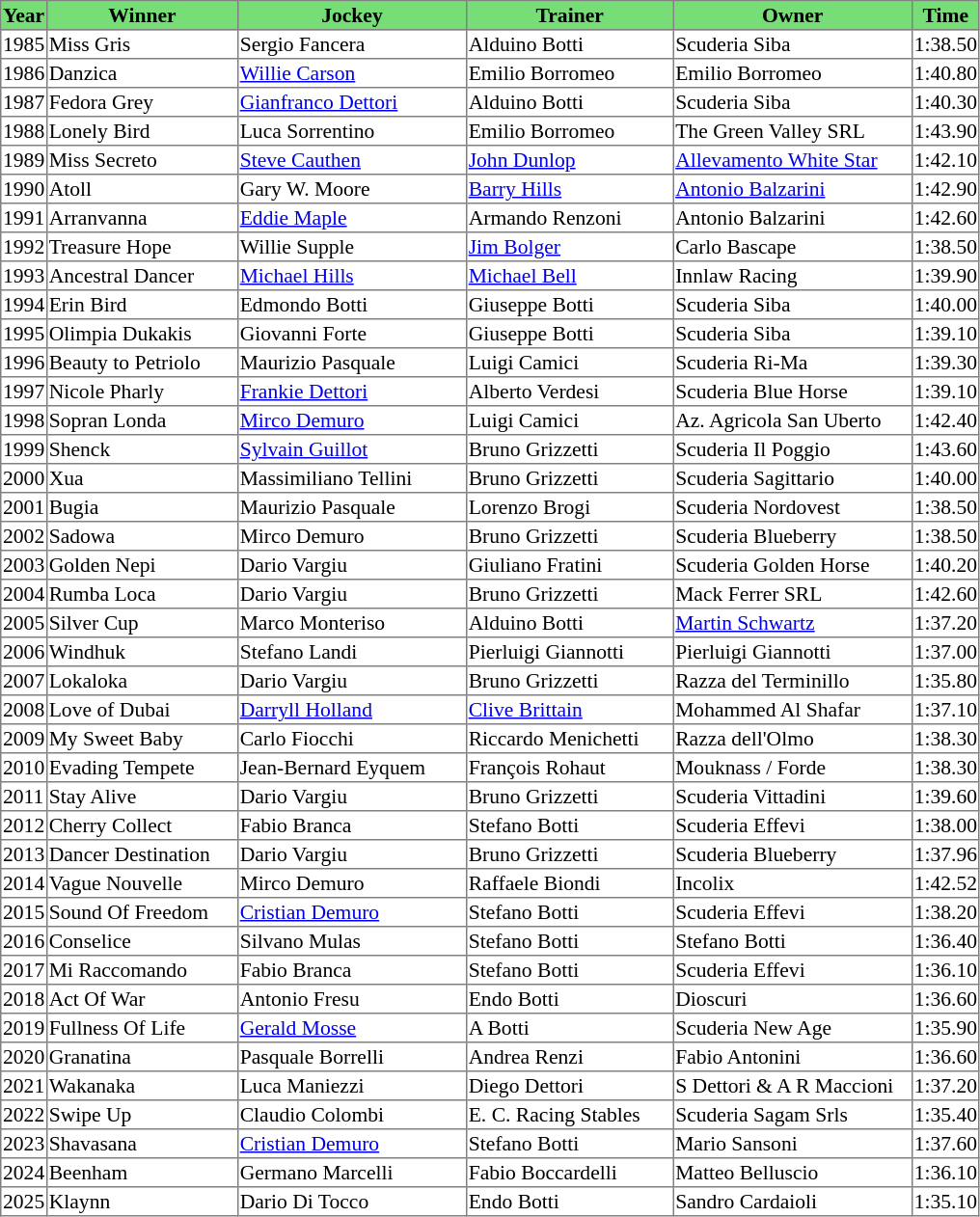<table class = "sortable" | border="1" style="border-collapse: collapse; font-size:90%">
<tr bgcolor="#77dd77" align="center">
<th>Year</th>
<th>Winner</th>
<th>Jockey</th>
<th>Trainer</th>
<th>Owner</th>
<th>Time</th>
</tr>
<tr>
<td>1985</td>
<td width=129px>Miss Gris</td>
<td width=155px>Sergio Fancera</td>
<td width=140px>Alduino Botti</td>
<td width=162px>Scuderia Siba</td>
<td>1:38.50</td>
</tr>
<tr>
<td>1986</td>
<td>Danzica</td>
<td><a href='#'>Willie Carson</a></td>
<td>Emilio Borromeo</td>
<td>Emilio Borromeo</td>
<td>1:40.80</td>
</tr>
<tr>
<td>1987</td>
<td>Fedora Grey</td>
<td><a href='#'>Gianfranco Dettori</a></td>
<td>Alduino Botti</td>
<td>Scuderia Siba</td>
<td>1:40.30</td>
</tr>
<tr>
<td>1988</td>
<td>Lonely Bird</td>
<td>Luca Sorrentino</td>
<td>Emilio Borromeo</td>
<td>The Green Valley SRL</td>
<td>1:43.90</td>
</tr>
<tr>
<td>1989</td>
<td>Miss Secreto</td>
<td><a href='#'>Steve Cauthen</a></td>
<td><a href='#'>John Dunlop</a></td>
<td><a href='#'>Allevamento White Star</a></td>
<td>1:42.10</td>
</tr>
<tr>
<td>1990</td>
<td>Atoll</td>
<td>Gary W. Moore</td>
<td><a href='#'>Barry Hills</a></td>
<td><a href='#'>Antonio Balzarini</a></td>
<td>1:42.90</td>
</tr>
<tr>
<td>1991</td>
<td>Arranvanna</td>
<td><a href='#'>Eddie Maple</a></td>
<td>Armando Renzoni</td>
<td>Antonio Balzarini</td>
<td>1:42.60</td>
</tr>
<tr>
<td>1992</td>
<td>Treasure Hope</td>
<td>Willie Supple</td>
<td><a href='#'>Jim Bolger</a></td>
<td>Carlo Bascape</td>
<td>1:38.50</td>
</tr>
<tr>
<td>1993</td>
<td>Ancestral Dancer</td>
<td><a href='#'>Michael Hills</a></td>
<td><a href='#'>Michael Bell</a></td>
<td>Innlaw Racing</td>
<td>1:39.90</td>
</tr>
<tr>
<td>1994</td>
<td>Erin Bird</td>
<td>Edmondo Botti</td>
<td>Giuseppe Botti</td>
<td>Scuderia Siba</td>
<td>1:40.00</td>
</tr>
<tr>
<td>1995</td>
<td>Olimpia Dukakis</td>
<td>Giovanni Forte</td>
<td>Giuseppe Botti</td>
<td>Scuderia Siba</td>
<td>1:39.10</td>
</tr>
<tr>
<td>1996</td>
<td>Beauty to Petriolo</td>
<td>Maurizio Pasquale</td>
<td>Luigi Camici</td>
<td>Scuderia Ri-Ma</td>
<td>1:39.30</td>
</tr>
<tr>
<td>1997</td>
<td>Nicole Pharly</td>
<td><a href='#'>Frankie Dettori</a></td>
<td>Alberto Verdesi</td>
<td>Scuderia Blue Horse</td>
<td>1:39.10</td>
</tr>
<tr>
<td>1998</td>
<td>Sopran Londa</td>
<td><a href='#'>Mirco Demuro</a></td>
<td>Luigi Camici</td>
<td>Az. Agricola San Uberto</td>
<td>1:42.40</td>
</tr>
<tr>
<td>1999</td>
<td>Shenck</td>
<td><a href='#'>Sylvain Guillot</a></td>
<td>Bruno Grizzetti</td>
<td>Scuderia Il Poggio</td>
<td>1:43.60</td>
</tr>
<tr>
<td>2000</td>
<td>Xua</td>
<td>Massimiliano Tellini</td>
<td>Bruno Grizzetti</td>
<td>Scuderia Sagittario</td>
<td>1:40.00</td>
</tr>
<tr>
<td>2001</td>
<td>Bugia</td>
<td>Maurizio Pasquale</td>
<td>Lorenzo Brogi</td>
<td>Scuderia Nordovest</td>
<td>1:38.50</td>
</tr>
<tr>
<td>2002</td>
<td>Sadowa</td>
<td>Mirco Demuro</td>
<td>Bruno Grizzetti</td>
<td>Scuderia Blueberry</td>
<td>1:38.50</td>
</tr>
<tr>
<td>2003</td>
<td>Golden Nepi</td>
<td>Dario Vargiu</td>
<td>Giuliano Fratini</td>
<td>Scuderia Golden Horse</td>
<td>1:40.20</td>
</tr>
<tr>
<td>2004</td>
<td>Rumba Loca</td>
<td>Dario Vargiu</td>
<td>Bruno Grizzetti</td>
<td>Mack Ferrer SRL</td>
<td>1:42.60</td>
</tr>
<tr>
<td>2005</td>
<td>Silver Cup</td>
<td>Marco Monteriso</td>
<td>Alduino Botti</td>
<td><a href='#'>Martin Schwartz</a></td>
<td>1:37.20</td>
</tr>
<tr>
<td>2006</td>
<td>Windhuk</td>
<td>Stefano Landi</td>
<td>Pierluigi Giannotti</td>
<td>Pierluigi Giannotti</td>
<td>1:37.00</td>
</tr>
<tr>
<td>2007</td>
<td>Lokaloka</td>
<td>Dario Vargiu</td>
<td>Bruno Grizzetti</td>
<td>Razza del Terminillo</td>
<td>1:35.80</td>
</tr>
<tr>
<td>2008</td>
<td>Love of Dubai</td>
<td><a href='#'>Darryll Holland</a></td>
<td><a href='#'>Clive Brittain</a></td>
<td>Mohammed Al Shafar</td>
<td>1:37.10</td>
</tr>
<tr>
<td>2009</td>
<td>My Sweet Baby</td>
<td>Carlo Fiocchi</td>
<td>Riccardo Menichetti</td>
<td>Razza dell'Olmo</td>
<td>1:38.30</td>
</tr>
<tr>
<td>2010</td>
<td>Evading Tempete</td>
<td>Jean-Bernard Eyquem</td>
<td>François Rohaut</td>
<td>Mouknass / Forde </td>
<td>1:38.30</td>
</tr>
<tr>
<td>2011</td>
<td>Stay Alive</td>
<td>Dario Vargiu</td>
<td>Bruno Grizzetti</td>
<td>Scuderia Vittadini</td>
<td>1:39.60</td>
</tr>
<tr>
<td>2012</td>
<td>Cherry Collect</td>
<td>Fabio Branca</td>
<td>Stefano Botti</td>
<td>Scuderia Effevi</td>
<td>1:38.00</td>
</tr>
<tr>
<td>2013</td>
<td>Dancer Destination</td>
<td>Dario Vargiu</td>
<td>Bruno Grizzetti</td>
<td>Scuderia Blueberry</td>
<td>1:37.96</td>
</tr>
<tr>
<td>2014</td>
<td>Vague Nouvelle</td>
<td>Mirco Demuro</td>
<td>Raffaele Biondi</td>
<td>Incolix</td>
<td>1:42.52</td>
</tr>
<tr>
<td>2015</td>
<td>Sound Of Freedom</td>
<td><a href='#'>Cristian Demuro</a></td>
<td>Stefano Botti</td>
<td>Scuderia Effevi</td>
<td>1:38.20</td>
</tr>
<tr>
<td>2016</td>
<td>Conselice</td>
<td>Silvano Mulas</td>
<td>Stefano Botti</td>
<td>Stefano Botti</td>
<td>1:36.40</td>
</tr>
<tr>
<td>2017</td>
<td>Mi Raccomando</td>
<td>Fabio Branca</td>
<td>Stefano Botti</td>
<td>Scuderia Effevi</td>
<td>1:36.10</td>
</tr>
<tr>
<td>2018</td>
<td>Act Of War</td>
<td>Antonio Fresu</td>
<td>Endo Botti</td>
<td>Dioscuri</td>
<td>1:36.60</td>
</tr>
<tr>
<td>2019</td>
<td>Fullness Of Life</td>
<td><a href='#'>Gerald Mosse</a></td>
<td>A Botti</td>
<td>Scuderia New Age</td>
<td>1:35.90</td>
</tr>
<tr>
<td>2020</td>
<td>Granatina</td>
<td>Pasquale Borrelli</td>
<td>Andrea Renzi</td>
<td>Fabio Antonini</td>
<td>1:36.60</td>
</tr>
<tr>
<td>2021</td>
<td>Wakanaka</td>
<td>Luca Maniezzi</td>
<td>Diego Dettori</td>
<td>S Dettori & A R Maccioni</td>
<td>1:37.20</td>
</tr>
<tr>
<td>2022</td>
<td>Swipe Up</td>
<td>Claudio Colombi</td>
<td>E. C. Racing Stables</td>
<td>Scuderia Sagam Srls</td>
<td>1:35.40</td>
</tr>
<tr>
<td>2023</td>
<td>Shavasana</td>
<td><a href='#'>Cristian Demuro</a></td>
<td>Stefano Botti</td>
<td>Mario Sansoni</td>
<td>1:37.60</td>
</tr>
<tr>
<td>2024</td>
<td>Beenham</td>
<td>Germano Marcelli</td>
<td>Fabio Boccardelli</td>
<td>Matteo Belluscio</td>
<td>1:36.10</td>
</tr>
<tr>
<td>2025</td>
<td>Klaynn</td>
<td>Dario Di Tocco</td>
<td>Endo Botti</td>
<td>Sandro Cardaioli</td>
<td>1:35.10</td>
</tr>
</table>
